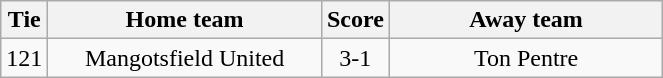<table class="wikitable" style="text-align:center;">
<tr>
<th width=20>Tie</th>
<th width=175>Home team</th>
<th width=20>Score</th>
<th width=175>Away team</th>
</tr>
<tr>
<td>121</td>
<td>Mangotsfield United</td>
<td>3-1</td>
<td>Ton Pentre</td>
</tr>
</table>
